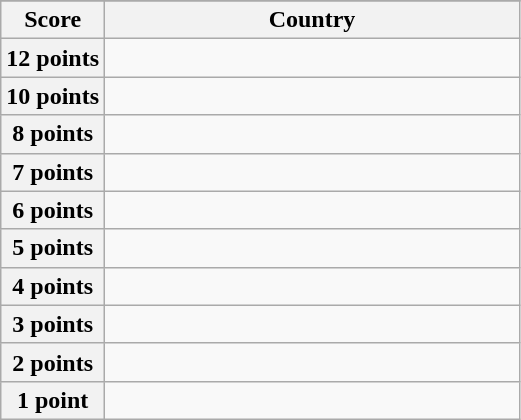<table class="wikitable">
<tr>
</tr>
<tr>
<th scope="col" width="20%">Score</th>
<th scope="col">Country</th>
</tr>
<tr>
<th scope="row">12 points</th>
<td></td>
</tr>
<tr>
<th scope="row">10 points</th>
<td></td>
</tr>
<tr>
<th scope="row">8 points</th>
<td></td>
</tr>
<tr>
<th scope="row">7 points</th>
<td></td>
</tr>
<tr>
<th scope="row">6 points</th>
<td></td>
</tr>
<tr>
<th scope="row">5 points</th>
<td></td>
</tr>
<tr>
<th scope="row">4 points</th>
<td></td>
</tr>
<tr>
<th scope="row">3 points</th>
<td></td>
</tr>
<tr>
<th scope="row">2 points</th>
<td></td>
</tr>
<tr>
<th scope="row">1 point</th>
<td></td>
</tr>
</table>
